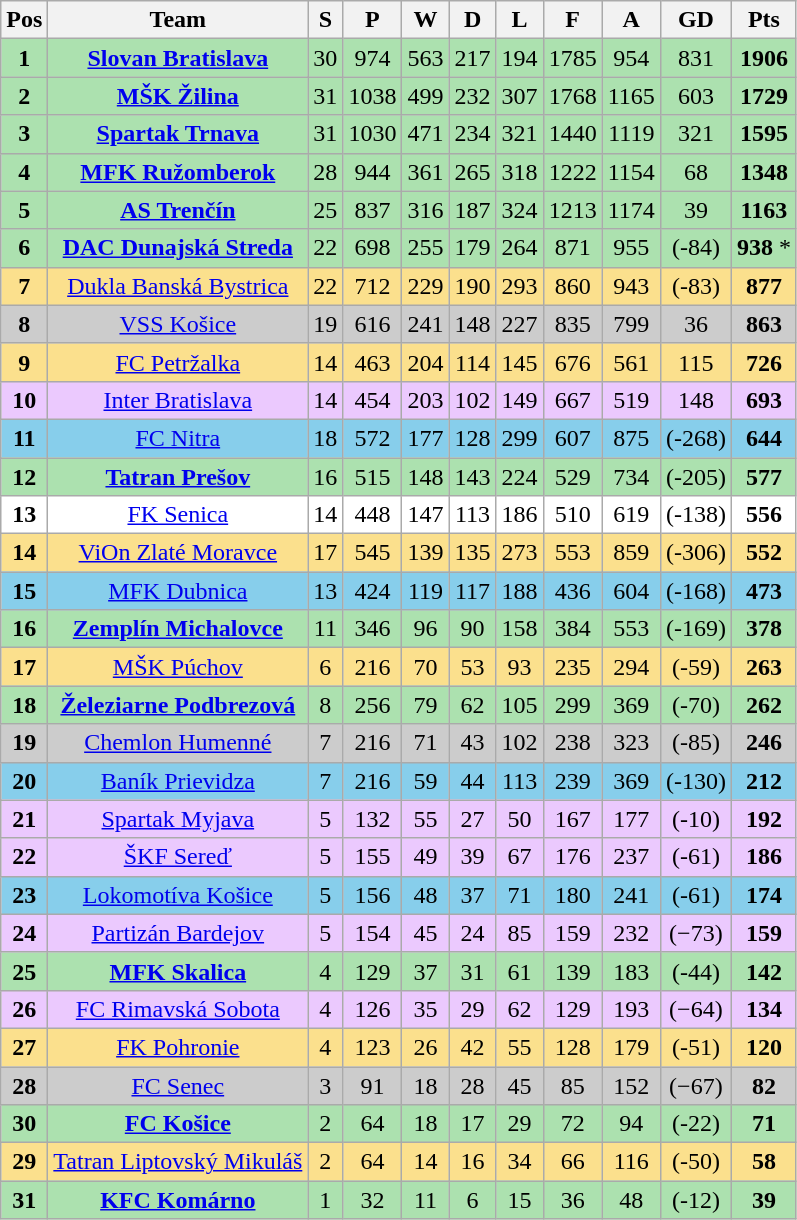<table class="wikitable sortable" style="text-align:left">
<tr>
<th>Pos</th>
<th>Team</th>
<th>S</th>
<th>P</th>
<th>W</th>
<th>D</th>
<th>L</th>
<th>F</th>
<th>A</th>
<th>GD</th>
<th>Pts</th>
</tr>
<tr style="text-align:center; background:#ace1af;">
<td><strong>1</strong></td>
<td><strong><a href='#'>Slovan Bratislava</a></strong></td>
<td>30</td>
<td>974</td>
<td>563</td>
<td>217</td>
<td>194</td>
<td>1785</td>
<td>954</td>
<td>831</td>
<td><strong>1906</strong></td>
</tr>
<tr style="text-align:center; background:#ace1af;">
<td><strong>2</strong></td>
<td><strong><a href='#'>MŠK Žilina</a></strong></td>
<td>31</td>
<td>1038</td>
<td>499</td>
<td>232</td>
<td>307</td>
<td>1768</td>
<td>1165</td>
<td>603</td>
<td><strong>1729</strong></td>
</tr>
<tr style="text-align:center; background:#ace1af;">
<td><strong>3</strong></td>
<td><strong><a href='#'>Spartak Trnava</a></strong></td>
<td>31</td>
<td>1030</td>
<td>471</td>
<td>234</td>
<td>321</td>
<td>1440</td>
<td>1119</td>
<td>321</td>
<td><strong>1595</strong></td>
</tr>
<tr style="text-align:center; background:#ace1af;">
<td><strong>4</strong></td>
<td><strong><a href='#'>MFK Ružomberok</a></strong></td>
<td>28</td>
<td>944</td>
<td>361</td>
<td>265</td>
<td>318</td>
<td>1222</td>
<td>1154</td>
<td>68</td>
<td><strong>1348</strong></td>
</tr>
<tr style="text-align:center; background:#ace1af;">
<td><strong>5</strong></td>
<td><strong><a href='#'>AS Trenčín</a></strong></td>
<td>25</td>
<td>837</td>
<td>316</td>
<td>187</td>
<td>324</td>
<td>1213</td>
<td>1174</td>
<td>39</td>
<td><strong>1163</strong></td>
</tr>
<tr style="text-align:center; background:#ace1af;">
<td><strong>6</strong></td>
<td><strong><a href='#'>DAC Dunajská Streda</a> </strong></td>
<td>22</td>
<td>698</td>
<td>255</td>
<td>179</td>
<td>264</td>
<td>871</td>
<td>955</td>
<td>(-84)</td>
<td><strong>938</strong> *</td>
</tr>
<tr style="text-align:center; background:#fbe08d;">
<td><strong>7</strong></td>
<td><a href='#'>Dukla Banská Bystrica</a></td>
<td>22</td>
<td>712</td>
<td>229</td>
<td>190</td>
<td>293</td>
<td>860</td>
<td>943</td>
<td>(-83)</td>
<td><strong>877</strong></td>
</tr>
<tr style="text-align:center; background:#cccccc;">
<td><strong>8</strong></td>
<td><a href='#'>VSS Košice</a></td>
<td>19</td>
<td>616</td>
<td>241</td>
<td>148</td>
<td>227</td>
<td>835</td>
<td>799</td>
<td>36</td>
<td><strong>863</strong></td>
</tr>
<tr style="text-align:center; background:#fbe08d;">
<td><strong>9</strong></td>
<td><a href='#'>FC Petržalka</a></td>
<td>14</td>
<td>463</td>
<td>204</td>
<td>114</td>
<td>145</td>
<td>676</td>
<td>561</td>
<td>115</td>
<td><strong>726</strong></td>
</tr>
<tr style="text-align:center; background:#ebc9fe;">
<td><strong>10</strong></td>
<td><a href='#'>Inter Bratislava</a></td>
<td>14</td>
<td>454</td>
<td>203</td>
<td>102</td>
<td>149</td>
<td>667</td>
<td>519</td>
<td>148</td>
<td><strong>693</strong></td>
</tr>
<tr style="text-align:center; background:#87ceeb;">
<td><strong>11</strong></td>
<td><a href='#'>FC Nitra</a></td>
<td>18</td>
<td>572</td>
<td>177</td>
<td>128</td>
<td>299</td>
<td>607</td>
<td>875</td>
<td>(-268)</td>
<td><strong>644</strong></td>
</tr>
<tr style="text-align:center; background:#ace1af;">
<td><strong>12</strong></td>
<td><strong><a href='#'>Tatran Prešov</a></strong></td>
<td>16</td>
<td>515</td>
<td>148</td>
<td>143</td>
<td>224</td>
<td>529</td>
<td>734</td>
<td>(-205)</td>
<td><strong>577</strong></td>
</tr>
<tr style="text-align:center; background:#ffffff;">
<td><strong>13</strong></td>
<td><a href='#'>FK Senica</a></td>
<td>14</td>
<td>448</td>
<td>147</td>
<td>113</td>
<td>186</td>
<td>510</td>
<td>619</td>
<td>(-138)</td>
<td><strong>556</strong></td>
</tr>
<tr style="text-align:center; background:#fbe08d;">
<td><strong>14</strong></td>
<td><a href='#'>ViOn Zlaté Moravce</a></td>
<td>17</td>
<td>545</td>
<td>139</td>
<td>135</td>
<td>273</td>
<td>553</td>
<td>859</td>
<td>(-306)</td>
<td><strong>552</strong></td>
</tr>
<tr style="text-align:center; background:#87ceeb;">
<td><strong>15</strong></td>
<td><a href='#'>MFK Dubnica</a></td>
<td>13</td>
<td>424</td>
<td>119</td>
<td>117</td>
<td>188</td>
<td>436</td>
<td>604</td>
<td>(-168)</td>
<td><strong>473</strong></td>
</tr>
<tr style="text-align:center; background:#ace1af;">
<td><strong>16</strong></td>
<td><strong><a href='#'>Zemplín Michalovce</a></strong></td>
<td>11</td>
<td>346</td>
<td>96</td>
<td>90</td>
<td>158</td>
<td>384</td>
<td>553</td>
<td>(-169)</td>
<td><strong>378</strong></td>
</tr>
<tr style="text-align:center; background:#fbe08d;">
<td><strong>17</strong></td>
<td><a href='#'>MŠK Púchov</a></td>
<td>6</td>
<td>216</td>
<td>70</td>
<td>53</td>
<td>93</td>
<td>235</td>
<td>294</td>
<td>(-59)</td>
<td><strong>263</strong></td>
</tr>
<tr style="text-align:center; background:#ace1af;">
<td><strong>18</strong></td>
<td><strong><a href='#'>Železiarne Podbrezová</a></strong></td>
<td>8</td>
<td>256</td>
<td>79</td>
<td>62</td>
<td>105</td>
<td>299</td>
<td>369</td>
<td>(-70)</td>
<td><strong>262</strong></td>
</tr>
<tr style="text-align:center; background:#cccccc;">
<td><strong>19</strong></td>
<td><a href='#'>Chemlon Humenné</a></td>
<td>7</td>
<td>216</td>
<td>71</td>
<td>43</td>
<td>102</td>
<td>238</td>
<td>323</td>
<td>(-85)</td>
<td><strong>246</strong></td>
</tr>
<tr style="text-align:center; background:#87ceeb;">
<td><strong>20</strong></td>
<td><a href='#'>Baník Prievidza</a></td>
<td>7</td>
<td>216</td>
<td>59</td>
<td>44</td>
<td>113</td>
<td>239</td>
<td>369</td>
<td>(-130)</td>
<td><strong>212</strong></td>
</tr>
<tr style="text-align:center; background:#ebc9fe;">
<td><strong>21</strong></td>
<td><a href='#'>Spartak Myjava</a></td>
<td>5</td>
<td>132</td>
<td>55</td>
<td>27</td>
<td>50</td>
<td>167</td>
<td>177</td>
<td>(-10)</td>
<td><strong>192</strong></td>
</tr>
<tr style="text-align:center; background:#ebc9fe;">
<td><strong>22</strong></td>
<td><a href='#'>ŠKF Sereď</a></td>
<td>5</td>
<td>155</td>
<td>49</td>
<td>39</td>
<td>67</td>
<td>176</td>
<td>237</td>
<td>(-61)</td>
<td><strong>186</strong></td>
</tr>
<tr style="text-align:center; background:#87ceeb;">
<td><strong>23</strong></td>
<td><a href='#'>Lokomotíva Košice</a></td>
<td>5</td>
<td>156</td>
<td>48</td>
<td>37</td>
<td>71</td>
<td>180</td>
<td>241</td>
<td>(-61)</td>
<td><strong>174</strong></td>
</tr>
<tr style="text-align:center; background:#ebc9fe;">
<td><strong>24</strong></td>
<td><a href='#'>Partizán Bardejov</a></td>
<td>5</td>
<td>154</td>
<td>45</td>
<td>24</td>
<td>85</td>
<td>159</td>
<td>232</td>
<td>(−73)</td>
<td><strong>159</strong></td>
</tr>
<tr style="text-align:center; background:#ace1af;">
<td><strong>25</strong></td>
<td><strong><a href='#'>MFK Skalica</a></strong></td>
<td>4</td>
<td>129</td>
<td>37</td>
<td>31</td>
<td>61</td>
<td>139</td>
<td>183</td>
<td>(-44)</td>
<td><strong>142</strong></td>
</tr>
<tr style="text-align:center; background:#ebc9fe;">
<td><strong>26</strong></td>
<td><a href='#'>FC Rimavská Sobota</a></td>
<td>4</td>
<td>126</td>
<td>35</td>
<td>29</td>
<td>62</td>
<td>129</td>
<td>193</td>
<td>(−64)</td>
<td><strong>134</strong></td>
</tr>
<tr style="text-align:center; background:#fbe08d;">
<td><strong>27</strong></td>
<td><a href='#'>FK Pohronie</a></td>
<td>4</td>
<td>123</td>
<td>26</td>
<td>42</td>
<td>55</td>
<td>128</td>
<td>179</td>
<td>(-51)</td>
<td><strong>120</strong></td>
</tr>
<tr style="text-align:center; background:#cccccc;">
<td><strong>28</strong></td>
<td><a href='#'>FC Senec</a></td>
<td>3</td>
<td>91</td>
<td>18</td>
<td>28</td>
<td>45</td>
<td>85</td>
<td>152</td>
<td>(−67)</td>
<td><strong>82</strong></td>
</tr>
<tr style="text-align:center; background:#ace1af;">
<td><strong>30</strong></td>
<td><strong><a href='#'>FC Košice</a></strong></td>
<td>2</td>
<td>64</td>
<td>18</td>
<td>17</td>
<td>29</td>
<td>72</td>
<td>94</td>
<td>(-22)</td>
<td><strong>71</strong></td>
</tr>
<tr style="text-align:center; background:#fbe08d;">
<td><strong>29</strong></td>
<td><a href='#'>Tatran Liptovský Mikuláš</a></td>
<td>2</td>
<td>64</td>
<td>14</td>
<td>16</td>
<td>34</td>
<td>66</td>
<td>116</td>
<td>(-50)</td>
<td><strong>58</strong></td>
</tr>
<tr style="text-align:center; background:#ace1af;">
<td><strong>31</strong></td>
<td><strong><a href='#'>KFC Komárno</a></strong></td>
<td>1</td>
<td>32</td>
<td>11</td>
<td>6</td>
<td>15</td>
<td>36</td>
<td>48</td>
<td>(-12)</td>
<td><strong>39</strong></td>
</tr>
</table>
